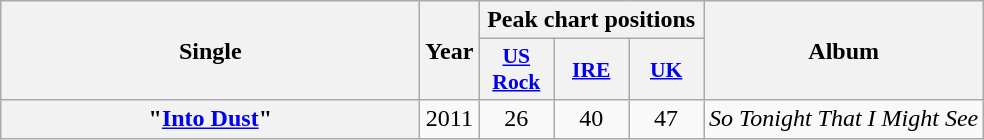<table class="wikitable plainrowheaders" style="text-align:center;" border="1">
<tr>
<th scope="col" rowspan="2" style="width:17em;">Single</th>
<th scope="col" rowspan="2">Year</th>
<th scope="col" colspan="3">Peak chart positions</th>
<th scope="col" rowspan="2">Album</th>
</tr>
<tr>
<th scope="col" style="width:3em;font-size:90%;"><a href='#'>US Rock</a><br></th>
<th scope="col" style="width:3em;font-size:90%;"><a href='#'>IRE</a><br></th>
<th scope="col" style="width:3em;font-size:90%;"><a href='#'>UK</a><br></th>
</tr>
<tr>
<th scope="row">"<a href='#'>Into Dust</a>"</th>
<td>2011</td>
<td>26</td>
<td>40</td>
<td>47</td>
<td><em>So Tonight That I Might See</em></td>
</tr>
</table>
